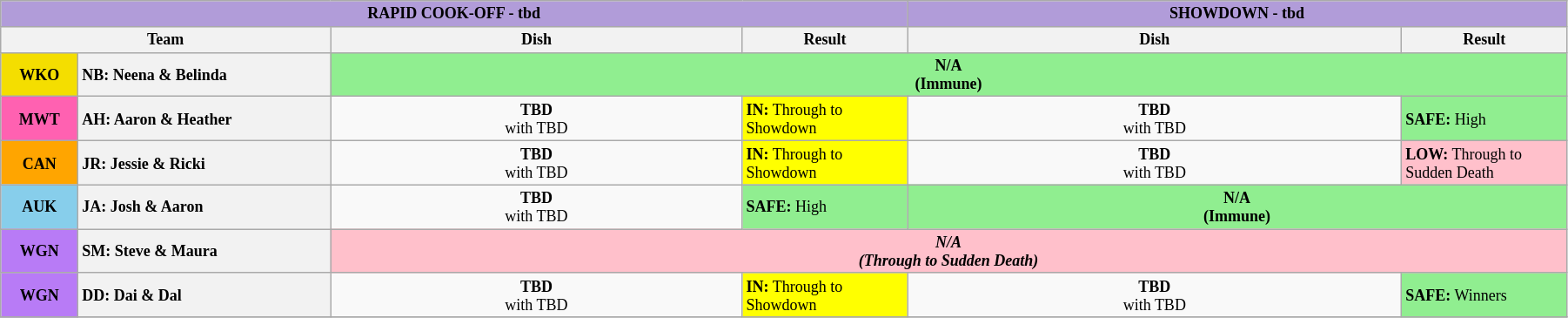<table class="wikitable" style="text-align: center; font-size: 9pt; line-height:14px; width:95%">
<tr>
<th colspan="4" style="background:#b19cd9; ">RAPID COOK-OFF - tbd</th>
<th colspan="2" style="background:#b19cd9; ">SHOWDOWN - tbd</th>
</tr>
<tr>
<th colspan="2" style="width: 20%;">Team</th>
<th style="width:25%;">Dish</th>
<th style="width:10%;">Result</th>
<th style="width:30%;">Dish</th>
<th style="width:10%;">Result</th>
</tr>
<tr>
<th scope="row" align="left" style="background:#F4DE00; ">WKO</th>
<th scope="row" style="text-align:left;">NB: Neena & Belinda</th>
<td colspan="4" bgcolor="lightgreen"><strong>N/A<br>(Immune)</strong></td>
</tr>
<tr>
<th scope="row" align="left" style="background:#FF61B1; ">MWT</th>
<th scope="row" style="text-align:left;">AH: Aaron & Heather</th>
<td style="text-align:center;"><strong>TBD</strong><br>with TBD</td>
<td scope="row" style="text-align:left;" bgcolor="yellow"><strong>IN:</strong> Through to Showdown</td>
<td><strong>TBD</strong><br>with TBD</td>
<td scope="row" style="text-align:left;" bgcolor="lightgreen"><strong>SAFE:</strong> High</td>
</tr>
<tr>
<th scope="row" align="left" style="background:orange; ">CAN</th>
<th scope="row" style="text-align:left;">JR: Jessie & Ricki</th>
<td style="text-align:center;"><strong>TBD</strong><br>with TBD</td>
<td scope="row" style="text-align:left;" bgcolor="yellow"><strong>IN:</strong> Through to Showdown</td>
<td><strong>TBD</strong><br>with TBD</td>
<td scope="row" style="text-align:left;" bgcolor="pink"><strong>LOW:</strong> Through to Sudden Death</td>
</tr>
<tr>
<th scope="row" align="left" style="background-color:skyblue; ">AUK</th>
<th scope="row" style="text-align:left;">JA: Josh & Aaron</th>
<td style="text-align:center;"><strong>TBD</strong><br>with TBD</td>
<td scope="row" style="text-align:left;" bgcolor="lightgreen"><strong>SAFE:</strong> High</td>
<td colspan="2" bgcolor="lightgreen"><strong>N/A<br>(Immune)</strong></td>
</tr>
<tr>
<th scope="row" align="center" style="background:#B87BF6; ">WGN</th>
<th scope="row" style="text-align:left;">SM: Steve & Maura</th>
<td colspan="4" bgcolor="pink"><strong><em>N/A<br>(Through to Sudden Death)</em></strong></td>
</tr>
<tr>
<th scope="row" align="center" style="background:#B87BF6; ">WGN</th>
<th scope="row" style="text-align:left;">DD: Dai & Dal</th>
<td style="text-align:center;"><strong>TBD</strong><br>with TBD</td>
<td scope="row" style="text-align:left;" bgcolor="yellow"><strong>IN:</strong> Through to Showdown</td>
<td><strong>TBD</strong><br>with TBD</td>
<td scope="row" style="text-align:left;" bgcolor="lightgreen"><strong>SAFE:</strong> Winners</td>
</tr>
<tr>
</tr>
</table>
